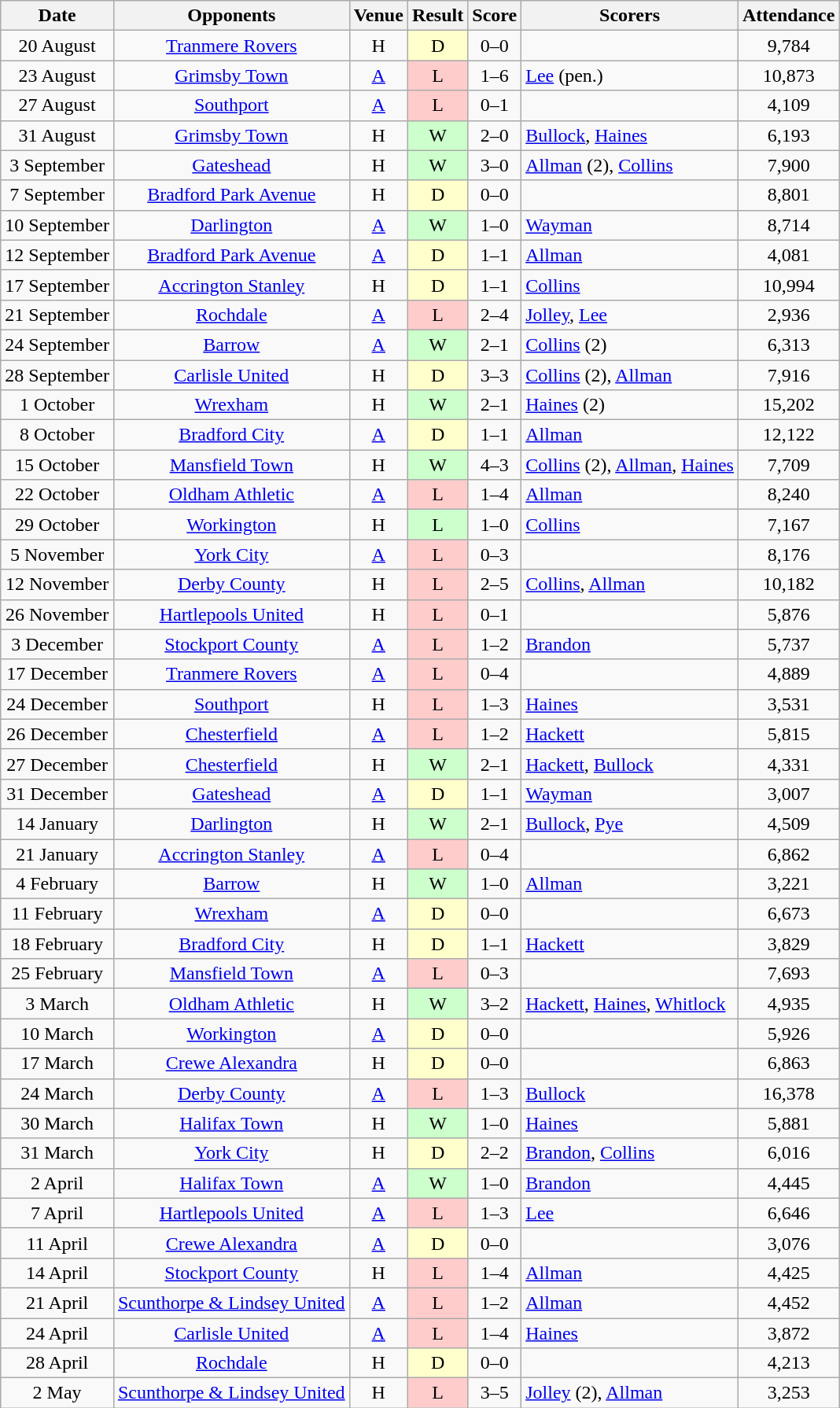<table class="wikitable" style="text-align:center">
<tr>
<th>Date</th>
<th>Opponents</th>
<th>Venue</th>
<th>Result</th>
<th>Score</th>
<th>Scorers</th>
<th>Attendance</th>
</tr>
<tr>
<td>20 August</td>
<td><a href='#'>Tranmere Rovers</a></td>
<td>H</td>
<td style="background-color:#FFFFCC">D</td>
<td>0–0</td>
<td align="left"></td>
<td>9,784</td>
</tr>
<tr>
<td>23 August</td>
<td><a href='#'>Grimsby Town</a></td>
<td><a href='#'>A</a></td>
<td style="background-color:#FFCCCC">L</td>
<td>1–6</td>
<td align="left"><a href='#'>Lee</a> (pen.)</td>
<td>10,873</td>
</tr>
<tr>
<td>27 August</td>
<td><a href='#'>Southport</a></td>
<td><a href='#'>A</a></td>
<td style="background-color:#FFCCCC">L</td>
<td>0–1</td>
<td align="left"></td>
<td>4,109</td>
</tr>
<tr>
<td>31 August</td>
<td><a href='#'>Grimsby Town</a></td>
<td>H</td>
<td style="background-color:#CCFFCC">W</td>
<td>2–0</td>
<td align="left"><a href='#'>Bullock</a>, <a href='#'>Haines</a></td>
<td>6,193</td>
</tr>
<tr>
<td>3 September</td>
<td><a href='#'>Gateshead</a></td>
<td>H</td>
<td style="background-color:#CCFFCC">W</td>
<td>3–0</td>
<td align="left"><a href='#'>Allman</a> (2), <a href='#'>Collins</a></td>
<td>7,900</td>
</tr>
<tr>
<td>7 September</td>
<td><a href='#'>Bradford Park Avenue</a></td>
<td>H</td>
<td style="background-color:#FFFFCC">D</td>
<td>0–0</td>
<td align="left"></td>
<td>8,801</td>
</tr>
<tr>
<td>10 September</td>
<td><a href='#'>Darlington</a></td>
<td><a href='#'>A</a></td>
<td style="background-color:#CCFFCC">W</td>
<td>1–0</td>
<td align="left"><a href='#'>Wayman</a></td>
<td>8,714</td>
</tr>
<tr>
<td>12 September</td>
<td><a href='#'>Bradford Park Avenue</a></td>
<td><a href='#'>A</a></td>
<td style="background-color:#FFFFCC">D</td>
<td>1–1</td>
<td align="left"><a href='#'>Allman</a></td>
<td>4,081</td>
</tr>
<tr>
<td>17 September</td>
<td><a href='#'>Accrington Stanley</a></td>
<td>H</td>
<td style="background-color:#FFFFCC">D</td>
<td>1–1</td>
<td align="left"><a href='#'>Collins</a></td>
<td>10,994</td>
</tr>
<tr>
<td>21 September</td>
<td><a href='#'>Rochdale</a></td>
<td><a href='#'>A</a></td>
<td style="background-color:#FFCCCC">L</td>
<td>2–4</td>
<td align="left"><a href='#'>Jolley</a>, <a href='#'>Lee</a></td>
<td>2,936</td>
</tr>
<tr>
<td>24 September</td>
<td><a href='#'>Barrow</a></td>
<td><a href='#'>A</a></td>
<td style="background-color:#CCFFCC">W</td>
<td>2–1</td>
<td align="left"><a href='#'>Collins</a> (2)</td>
<td>6,313</td>
</tr>
<tr>
<td>28 September</td>
<td><a href='#'>Carlisle United</a></td>
<td>H</td>
<td style="background-color:#FFFFCC">D</td>
<td>3–3</td>
<td align="left"><a href='#'>Collins</a> (2), <a href='#'>Allman</a></td>
<td>7,916</td>
</tr>
<tr>
<td>1 October</td>
<td><a href='#'>Wrexham</a></td>
<td>H</td>
<td style="background-color:#CCFFCC">W</td>
<td>2–1</td>
<td align="left"><a href='#'>Haines</a> (2)</td>
<td>15,202</td>
</tr>
<tr>
<td>8 October</td>
<td><a href='#'>Bradford City</a></td>
<td><a href='#'>A</a></td>
<td style="background-color:#FFFFCC">D</td>
<td>1–1</td>
<td align="left"><a href='#'>Allman</a></td>
<td>12,122</td>
</tr>
<tr>
<td>15 October</td>
<td><a href='#'>Mansfield Town</a></td>
<td>H</td>
<td style="background-color:#CCFFCC">W</td>
<td>4–3</td>
<td align="left"><a href='#'>Collins</a> (2), <a href='#'>Allman</a>, <a href='#'>Haines</a></td>
<td>7,709</td>
</tr>
<tr>
<td>22 October</td>
<td><a href='#'>Oldham Athletic</a></td>
<td><a href='#'>A</a></td>
<td style="background-color:#FFCCCC">L</td>
<td>1–4</td>
<td align="left"><a href='#'>Allman</a></td>
<td>8,240</td>
</tr>
<tr>
<td>29 October</td>
<td><a href='#'>Workington</a></td>
<td>H</td>
<td style="background-color:#CCFFCC">L</td>
<td>1–0</td>
<td align="left"><a href='#'>Collins</a></td>
<td>7,167</td>
</tr>
<tr>
<td>5 November</td>
<td><a href='#'>York City</a></td>
<td><a href='#'>A</a></td>
<td style="background-color:#FFCCCC">L</td>
<td>0–3</td>
<td align="left"></td>
<td>8,176</td>
</tr>
<tr>
<td>12 November</td>
<td><a href='#'>Derby County</a></td>
<td>H</td>
<td style="background-color:#FFCCCC">L</td>
<td>2–5</td>
<td align="left"><a href='#'>Collins</a>, <a href='#'>Allman</a></td>
<td>10,182</td>
</tr>
<tr>
<td>26 November</td>
<td><a href='#'>Hartlepools United</a></td>
<td>H</td>
<td style="background-color:#FFCCCC">L</td>
<td>0–1</td>
<td align="left"></td>
<td>5,876</td>
</tr>
<tr>
<td>3 December</td>
<td><a href='#'>Stockport County</a></td>
<td><a href='#'>A</a></td>
<td style="background-color:#FFCCCC">L</td>
<td>1–2</td>
<td align="left"><a href='#'>Brandon</a></td>
<td>5,737</td>
</tr>
<tr>
<td>17 December</td>
<td><a href='#'>Tranmere Rovers</a></td>
<td><a href='#'>A</a></td>
<td style="background-color:#FFCCCC">L</td>
<td>0–4</td>
<td align="left"></td>
<td>4,889</td>
</tr>
<tr>
<td>24 December</td>
<td><a href='#'>Southport</a></td>
<td>H</td>
<td style="background-color:#FFCCCC">L</td>
<td>1–3</td>
<td align="left"><a href='#'>Haines</a></td>
<td>3,531</td>
</tr>
<tr>
<td>26 December</td>
<td><a href='#'>Chesterfield</a></td>
<td><a href='#'>A</a></td>
<td style="background-color:#FFCCCC">L</td>
<td>1–2</td>
<td align="left"><a href='#'>Hackett</a></td>
<td>5,815</td>
</tr>
<tr>
<td>27 December</td>
<td><a href='#'>Chesterfield</a></td>
<td>H</td>
<td style="background-color:#CCFFCC">W</td>
<td>2–1</td>
<td align="left"><a href='#'>Hackett</a>, <a href='#'>Bullock</a></td>
<td>4,331</td>
</tr>
<tr>
<td>31 December</td>
<td><a href='#'>Gateshead</a></td>
<td><a href='#'>A</a></td>
<td style="background-color:#FFFFCC">D</td>
<td>1–1</td>
<td align="left"><a href='#'>Wayman</a></td>
<td>3,007</td>
</tr>
<tr>
<td>14 January</td>
<td><a href='#'>Darlington</a></td>
<td>H</td>
<td style="background-color:#CCFFCC">W</td>
<td>2–1</td>
<td align="left"><a href='#'>Bullock</a>, <a href='#'>Pye</a></td>
<td>4,509</td>
</tr>
<tr>
<td>21 January</td>
<td><a href='#'>Accrington Stanley</a></td>
<td><a href='#'>A</a></td>
<td style="background-color:#FFCCCC">L</td>
<td>0–4</td>
<td align="left"></td>
<td>6,862</td>
</tr>
<tr>
<td>4 February</td>
<td><a href='#'>Barrow</a></td>
<td>H</td>
<td style="background-color:#CCFFCC">W</td>
<td>1–0</td>
<td align="left"><a href='#'>Allman</a></td>
<td>3,221</td>
</tr>
<tr>
<td>11 February</td>
<td><a href='#'>Wrexham</a></td>
<td><a href='#'>A</a></td>
<td style="background-color:#FFFFCC">D</td>
<td>0–0</td>
<td align="left"></td>
<td>6,673</td>
</tr>
<tr>
<td>18 February</td>
<td><a href='#'>Bradford City</a></td>
<td>H</td>
<td style="background-color:#FFFFCC">D</td>
<td>1–1</td>
<td align="left"><a href='#'>Hackett</a></td>
<td>3,829</td>
</tr>
<tr>
<td>25 February</td>
<td><a href='#'>Mansfield Town</a></td>
<td><a href='#'>A</a></td>
<td style="background-color:#FFCCCC">L</td>
<td>0–3</td>
<td align="left"></td>
<td>7,693</td>
</tr>
<tr>
<td>3 March</td>
<td><a href='#'>Oldham Athletic</a></td>
<td>H</td>
<td style="background-color:#CCFFCC">W</td>
<td>3–2</td>
<td align="left"><a href='#'>Hackett</a>, <a href='#'>Haines</a>, <a href='#'>Whitlock</a></td>
<td>4,935</td>
</tr>
<tr>
<td>10 March</td>
<td><a href='#'>Workington</a></td>
<td><a href='#'>A</a></td>
<td style="background-color:#FFFFCC">D</td>
<td>0–0</td>
<td align="left"></td>
<td>5,926</td>
</tr>
<tr>
<td>17 March</td>
<td><a href='#'>Crewe Alexandra</a></td>
<td>H</td>
<td style="background-color:#FFFFCC">D</td>
<td>0–0</td>
<td align="left"></td>
<td>6,863</td>
</tr>
<tr>
<td>24 March</td>
<td><a href='#'>Derby County</a></td>
<td><a href='#'>A</a></td>
<td style="background-color:#FFCCCC">L</td>
<td>1–3</td>
<td align="left"><a href='#'>Bullock</a></td>
<td>16,378</td>
</tr>
<tr>
<td>30 March</td>
<td><a href='#'>Halifax Town</a></td>
<td>H</td>
<td style="background-color:#CCFFCC">W</td>
<td>1–0</td>
<td align="left"><a href='#'>Haines</a></td>
<td>5,881</td>
</tr>
<tr>
<td>31 March</td>
<td><a href='#'>York City</a></td>
<td>H</td>
<td style="background-color:#FFFFCC">D</td>
<td>2–2</td>
<td align="left"><a href='#'>Brandon</a>, <a href='#'>Collins</a></td>
<td>6,016</td>
</tr>
<tr>
<td>2 April</td>
<td><a href='#'>Halifax Town</a></td>
<td><a href='#'>A</a></td>
<td style="background-color:#CCFFCC">W</td>
<td>1–0</td>
<td align="left"><a href='#'>Brandon</a></td>
<td>4,445</td>
</tr>
<tr>
<td>7 April</td>
<td><a href='#'>Hartlepools United</a></td>
<td><a href='#'>A</a></td>
<td style="background-color:#FFCCCC">L</td>
<td>1–3</td>
<td align="left"><a href='#'>Lee</a></td>
<td>6,646</td>
</tr>
<tr>
<td>11 April</td>
<td><a href='#'>Crewe Alexandra</a></td>
<td><a href='#'>A</a></td>
<td style="background-color:#FFFFCC">D</td>
<td>0–0</td>
<td align="left"></td>
<td>3,076</td>
</tr>
<tr>
<td>14 April</td>
<td><a href='#'>Stockport County</a></td>
<td>H</td>
<td style="background-color:#FFCCCC">L</td>
<td>1–4</td>
<td align="left"><a href='#'>Allman</a></td>
<td>4,425</td>
</tr>
<tr>
<td>21 April</td>
<td><a href='#'>Scunthorpe & Lindsey United</a></td>
<td><a href='#'>A</a></td>
<td style="background-color:#FFCCCC">L</td>
<td>1–2</td>
<td align="left"><a href='#'>Allman</a></td>
<td>4,452</td>
</tr>
<tr>
<td>24 April</td>
<td><a href='#'>Carlisle United</a></td>
<td><a href='#'>A</a></td>
<td style="background-color:#FFCCCC">L</td>
<td>1–4</td>
<td align="left"><a href='#'>Haines</a></td>
<td>3,872</td>
</tr>
<tr>
<td>28 April</td>
<td><a href='#'>Rochdale</a></td>
<td>H</td>
<td style="background-color:#FFFFCC">D</td>
<td>0–0</td>
<td align="left"></td>
<td>4,213</td>
</tr>
<tr>
<td>2 May</td>
<td><a href='#'>Scunthorpe & Lindsey United</a></td>
<td>H</td>
<td style="background-color:#FFCCCC">L</td>
<td>3–5</td>
<td align="left"><a href='#'>Jolley</a> (2), <a href='#'>Allman</a></td>
<td>3,253</td>
</tr>
</table>
